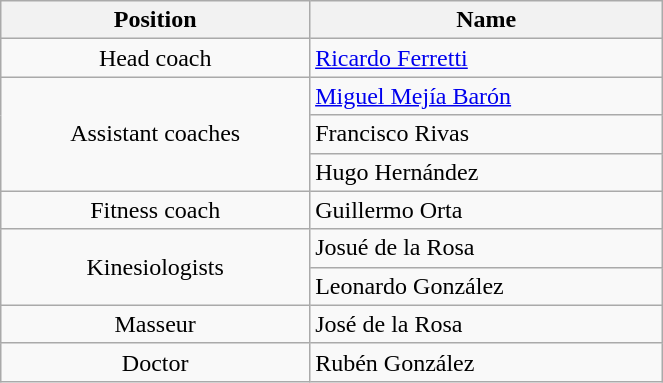<table class="wikitable" style="text-align:center; font-size:100%; width:35%">
<tr>
<th>Position</th>
<th>Name</th>
</tr>
<tr>
<td>Head coach</td>
<td align=left> <a href='#'>Ricardo Ferretti</a></td>
</tr>
<tr>
<td rowspan=3>Assistant coaches</td>
<td align=left> <a href='#'>Miguel Mejía Barón</a></td>
</tr>
<tr>
<td align=left> Francisco Rivas</td>
</tr>
<tr>
<td align=left> Hugo Hernández</td>
</tr>
<tr>
<td>Fitness coach</td>
<td align=left> Guillermo Orta</td>
</tr>
<tr>
<td rowspan=2>Kinesiologists</td>
<td align=left> Josué de la Rosa</td>
</tr>
<tr>
<td align=left> Leonardo González</td>
</tr>
<tr>
<td>Masseur</td>
<td align=left> José de la Rosa</td>
</tr>
<tr>
<td rowspan=2>Doctor</td>
<td align=left> Rubén González</td>
</tr>
</table>
